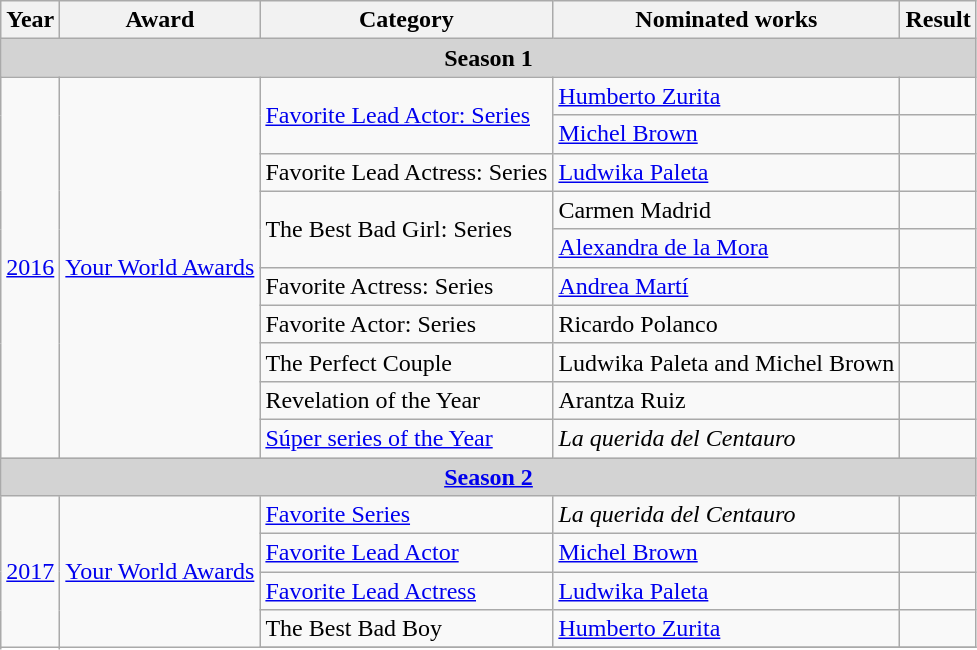<table class="wikitable plainrowheaders">
<tr>
<th scope="col">Year</th>
<th scope="col">Award</th>
<th scope="col">Category</th>
<th scope="col">Nominated works</th>
<th scope="col">Result</th>
</tr>
<tr>
<th colspan=5 style="background:lightgrey;">Season 1</th>
</tr>
<tr>
<td rowspan="10"><a href='#'>2016</a></td>
<td rowspan="10"><a href='#'>Your World Awards</a></td>
<td rowspan="2"><a href='#'>Favorite Lead Actor: Series</a></td>
<td><a href='#'>Humberto Zurita</a></td>
<td></td>
</tr>
<tr>
<td><a href='#'>Michel Brown</a></td>
<td> </td>
</tr>
<tr>
<td>Favorite Lead Actress: Series</td>
<td><a href='#'>Ludwika Paleta</a></td>
<td> </td>
</tr>
<tr>
<td rowspan="2">The Best Bad Girl: Series</td>
<td>Carmen Madrid</td>
<td> </td>
</tr>
<tr>
<td><a href='#'>Alexandra de la Mora</a></td>
<td></td>
</tr>
<tr>
<td>Favorite Actress: Series</td>
<td><a href='#'>Andrea Martí</a></td>
<td></td>
</tr>
<tr>
<td>Favorite Actor: Series</td>
<td>Ricardo Polanco</td>
<td> </td>
</tr>
<tr>
<td>The Perfect Couple</td>
<td>Ludwika Paleta and Michel Brown</td>
<td> </td>
</tr>
<tr>
<td>Revelation of the Year</td>
<td>Arantza Ruiz</td>
<td> </td>
</tr>
<tr>
<td><a href='#'>Súper series of the Year</a></td>
<td><em>La querida del Centauro</em></td>
<td></td>
</tr>
<tr>
<th colspan=5 style="background:lightgrey;"><a href='#'>Season 2</a></th>
</tr>
<tr>
<td rowspan="8"><a href='#'>2017</a></td>
<td rowspan="8"><a href='#'>Your World Awards</a></td>
<td><a href='#'>Favorite Series</a></td>
<td><em>La querida del Centauro</em></td>
<td></td>
</tr>
<tr>
<td><a href='#'>Favorite Lead Actor</a></td>
<td><a href='#'>Michel Brown</a></td>
<td></td>
</tr>
<tr>
<td><a href='#'>Favorite Lead Actress</a></td>
<td><a href='#'>Ludwika Paleta</a></td>
<td></td>
</tr>
<tr>
<td>The Best Bad Boy</td>
<td><a href='#'>Humberto Zurita</a></td>
<td></td>
</tr>
<tr>
</tr>
</table>
